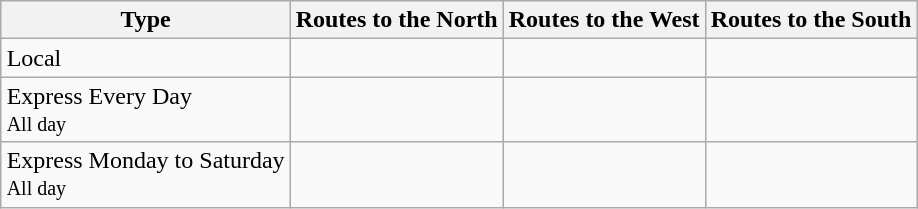<table class="wikitable" style="margin-left: auto; margin-right: auto; border: none;">
<tr>
<th>Type</th>
<th>Routes to the North</th>
<th>Routes to the West</th>
<th>Routes to the South</th>
</tr>
<tr>
<td>Local</td>
<td></td>
<td></td>
<td></td>
</tr>
<tr>
<td>Express Every Day <br><small>All day</small></td>
<td></td>
<td></td>
<td> </td>
</tr>
<tr>
<td>Express Monday to Saturday <br><small>All day</small></td>
<td></td>
<td></td>
<td></td>
</tr>
<tr>
</tr>
</table>
